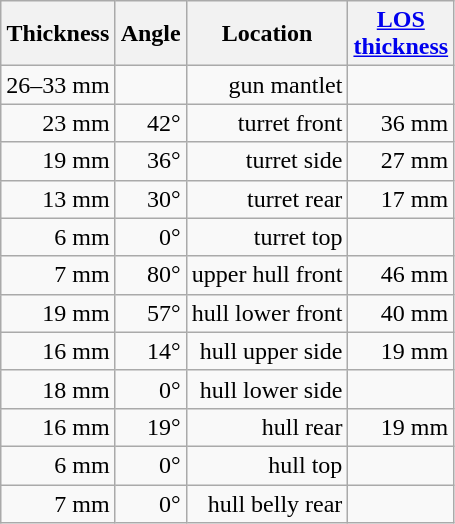<table class="wikitable sortable" style="text-align:right;">
<tr>
<th>Thickness</th>
<th>Angle</th>
<th>Location</th>
<th><a href='#'>LOS<br> thickness</a></th>
</tr>
<tr>
<td>26–33 mm</td>
<td></td>
<td>gun mantlet</td>
<td></td>
</tr>
<tr>
<td>23 mm</td>
<td>42°</td>
<td>turret front</td>
<td>36 mm</td>
</tr>
<tr>
<td>19 mm</td>
<td>36°</td>
<td>turret side</td>
<td>27 mm</td>
</tr>
<tr>
<td>13 mm</td>
<td>30°</td>
<td>turret rear</td>
<td>17 mm</td>
</tr>
<tr>
<td>6 mm</td>
<td>0°</td>
<td>turret top</td>
</tr>
<tr>
<td>7 mm</td>
<td>80°</td>
<td>upper hull front</td>
<td>46 mm</td>
</tr>
<tr>
<td>19 mm</td>
<td>57°</td>
<td>hull lower front</td>
<td>40 mm</td>
</tr>
<tr>
<td>16 mm</td>
<td>14°</td>
<td>hull upper side</td>
<td>19 mm</td>
</tr>
<tr>
<td>18 mm</td>
<td>0°</td>
<td>hull lower side</td>
<td></td>
</tr>
<tr>
<td>16 mm</td>
<td>19°</td>
<td>hull rear</td>
<td>19 mm</td>
</tr>
<tr>
<td>6 mm</td>
<td>0°</td>
<td>hull top</td>
<td></td>
</tr>
<tr>
<td>7 mm</td>
<td>0°</td>
<td>hull belly rear</td>
<td></td>
</tr>
</table>
